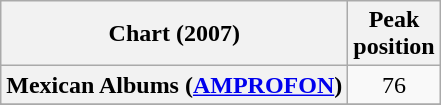<table class="wikitable sortable plainrowheaders" style="text-align:center;">
<tr>
<th scope="col">Chart (2007)</th>
<th scope="col">Peak<br>position</th>
</tr>
<tr>
<th scope="row">Mexican Albums (<a href='#'>AMPROFON</a>)</th>
<td>76</td>
</tr>
<tr>
</tr>
<tr>
</tr>
<tr>
</tr>
</table>
